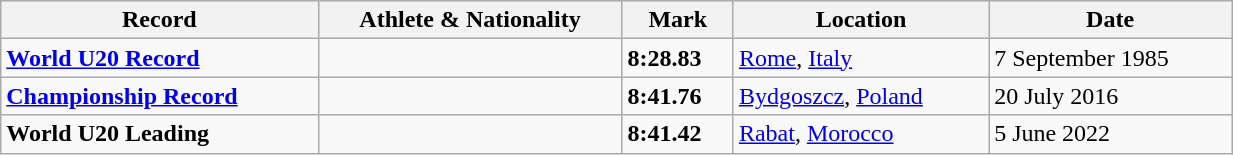<table class="wikitable" width=65%>
<tr>
<th>Record</th>
<th>Athlete & Nationality</th>
<th>Mark</th>
<th>Location</th>
<th>Date</th>
</tr>
<tr>
<td><strong><a href='#'>World U20 Record</a></strong></td>
<td></td>
<td><strong>8:28.83</strong></td>
<td><a href='#'>Rome</a>, <a href='#'>Italy</a></td>
<td>7 September 1985</td>
</tr>
<tr>
<td><strong><a href='#'>Championship Record</a></strong></td>
<td></td>
<td><strong>8:41.76</strong></td>
<td><a href='#'>Bydgoszcz</a>, <a href='#'>Poland</a></td>
<td>20 July 2016</td>
</tr>
<tr>
<td><strong>World U20 Leading</strong></td>
<td></td>
<td><strong>8:41.42</strong></td>
<td><a href='#'>Rabat</a>, <a href='#'>Morocco</a></td>
<td>5 June 2022</td>
</tr>
</table>
